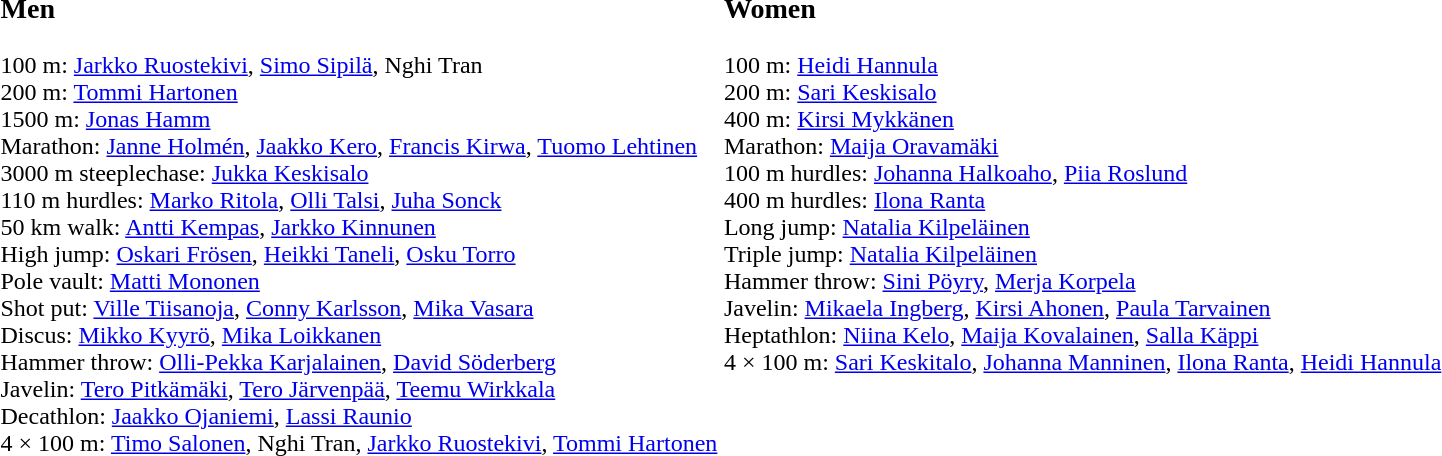<table>
<tr valign="top">
<td><br><h3>Men</h3>100 m: <a href='#'>Jarkko Ruostekivi</a>, <a href='#'>Simo Sipilä</a>, Nghi Tran<br>
200 m: <a href='#'>Tommi Hartonen</a><br>
1500 m: <a href='#'>Jonas Hamm</a><br>
Marathon: <a href='#'>Janne Holmén</a>, <a href='#'>Jaakko Kero</a>, <a href='#'>Francis Kirwa</a>, <a href='#'>Tuomo Lehtinen</a> <br>
3000 m steeplechase: <a href='#'>Jukka Keskisalo</a><br>
110 m hurdles: <a href='#'>Marko Ritola</a>, <a href='#'>Olli Talsi</a>, <a href='#'>Juha Sonck</a><br>
50 km walk: <a href='#'>Antti Kempas</a>, <a href='#'>Jarkko Kinnunen</a><br>
High jump: <a href='#'>Oskari Frösen</a>, <a href='#'>Heikki Taneli</a>, <a href='#'>Osku Torro</a><br>
Pole vault: <a href='#'>Matti Mononen</a><br>
Shot put: <a href='#'>Ville Tiisanoja</a>, <a href='#'>Conny Karlsson</a>, <a href='#'>Mika Vasara</a><br>
Discus: <a href='#'>Mikko Kyyrö</a>, <a href='#'>Mika Loikkanen</a><br>
Hammer throw: <a href='#'>Olli-Pekka Karjalainen</a>, <a href='#'>David Söderberg</a><br>
Javelin: <a href='#'>Tero Pitkämäki</a>, <a href='#'>Tero Järvenpää</a>, <a href='#'>Teemu Wirkkala</a><br>
Decathlon: <a href='#'>Jaakko Ojaniemi</a>, <a href='#'>Lassi Raunio</a><br>
4 × 100 m: <a href='#'>Timo Salonen</a>, Nghi Tran, <a href='#'>Jarkko Ruostekivi</a>, <a href='#'>Tommi Hartonen</a><br></td>
<td width="50%"><br><h3>Women</h3>100 m: <a href='#'>Heidi Hannula</a><br>
200 m: <a href='#'>Sari Keskisalo</a><br>
400 m: <a href='#'>Kirsi Mykkänen</a><br>
Marathon: <a href='#'>Maija Oravamäki</a><br>
100 m hurdles: <a href='#'>Johanna Halkoaho</a>, <a href='#'>Piia Roslund</a><br>
400 m hurdles: <a href='#'>Ilona Ranta</a><br>
Long jump: <a href='#'>Natalia Kilpeläinen</a><br>
Triple jump: <a href='#'>Natalia Kilpeläinen</a><br>
Hammer throw: <a href='#'>Sini Pöyry</a>, <a href='#'>Merja Korpela</a><br>
Javelin: <a href='#'>Mikaela Ingberg</a>, <a href='#'>Kirsi Ahonen</a>, <a href='#'>Paula Tarvainen</a><br>
Heptathlon: <a href='#'>Niina Kelo</a>, <a href='#'>Maija Kovalainen</a>, <a href='#'>Salla Käppi</a><br>
4 × 100 m: <a href='#'>Sari Keskitalo</a>, <a href='#'>Johanna Manninen</a>, <a href='#'>Ilona Ranta</a>, <a href='#'>Heidi Hannula</a><br></td>
</tr>
<tr>
</tr>
</table>
